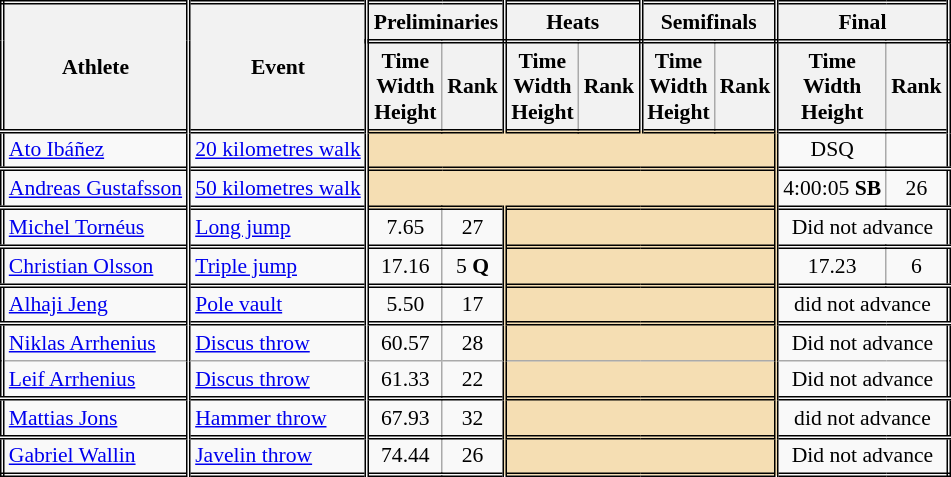<table class=wikitable style="font-size:90%; border: double;">
<tr>
<th rowspan="2" style="border-right:double">Athlete</th>
<th rowspan="2" style="border-right:double">Event</th>
<th colspan="2" style="border-right:double; border-bottom:double;">Preliminaries</th>
<th colspan="2" style="border-right:double; border-bottom:double;">Heats</th>
<th colspan="2" style="border-right:double; border-bottom:double;">Semifinals</th>
<th colspan="2" style="border-right:double; border-bottom:double;">Final</th>
</tr>
<tr>
<th>Time<br>Width<br>Height</th>
<th style="border-right:double">Rank</th>
<th>Time<br>Width<br>Height</th>
<th style="border-right:double">Rank</th>
<th>Time<br>Width<br>Height</th>
<th style="border-right:double">Rank</th>
<th>Time<br>Width<br>Height</th>
<th style="border-right:double">Rank</th>
</tr>
<tr style="border-top: double;">
<td style="border-right:double"><a href='#'>Ato Ibáñez</a></td>
<td style="border-right:double"><a href='#'>20 kilometres walk</a></td>
<td style="border-right:double" colspan= 6 bgcolor="wheat"></td>
<td align="center">DSQ</td>
<td></td>
</tr>
<tr style="border-top: double;">
<td style="border-right:double"><a href='#'>Andreas Gustafsson</a></td>
<td style="border-right:double"><a href='#'>50 kilometres walk</a></td>
<td style="border-right:double" colspan= 6 bgcolor="wheat"></td>
<td align=center>4:00:05 <strong>SB</strong></td>
<td align=center>26</td>
</tr>
<tr style="border-top: double;">
<td style="border-right:double"><a href='#'>Michel Tornéus</a></td>
<td style="border-right:double"><a href='#'>Long jump</a></td>
<td align=center>7.65</td>
<td align=center style="border-right:double">27</td>
<td style="border-right:double" colspan= 4 bgcolor="wheat"></td>
<td colspan="2" align=center>Did not advance</td>
</tr>
<tr style="border-top: double;">
<td style="border-right:double"><a href='#'>Christian Olsson</a></td>
<td style="border-right:double"><a href='#'>Triple jump</a></td>
<td align=center>17.16</td>
<td style="border-right:double" align=center>5 <strong>Q</strong></td>
<td style="border-right:double" colspan= 4  bgcolor="wheat"></td>
<td align=center>17.23</td>
<td align=center>6</td>
</tr>
<tr style="border-top: double;">
<td style="border-right:double"><a href='#'>Alhaji Jeng</a></td>
<td style="border-right:double"><a href='#'>Pole vault</a></td>
<td align=center>5.50</td>
<td style="border-right:double" align=center>17</td>
<td style="border-right:double" colspan= 4 bgcolor="wheat"></td>
<td colspan=2 align="center">did not advance</td>
</tr>
<tr style="border-top: double;">
<td style="border-right:double"><a href='#'>Niklas Arrhenius</a></td>
<td style="border-right:double"><a href='#'>Discus throw</a></td>
<td align="center">60.57</td>
<td style="border-right:double" align="center">28</td>
<td style="border-right:double" colspan= 4 bgcolor="wheat"></td>
<td colspan=2 align=center>Did not advance</td>
</tr>
<tr>
<td style="border-right:double"><a href='#'>Leif Arrhenius</a></td>
<td style="border-right:double"><a href='#'>Discus throw</a></td>
<td align="center">61.33</td>
<td style="border-right:double" align="center">22</td>
<td style="border-right:double" colspan= 4 bgcolor="wheat"></td>
<td colspan=2 align=center>Did not advance</td>
</tr>
<tr style="border-top: double;">
<td style="border-right:double"><a href='#'>Mattias Jons</a></td>
<td style="border-right:double"><a href='#'>Hammer throw</a></td>
<td align="center">67.93</td>
<td style="border-right:double" align="center">32</td>
<td style="border-right:double" colspan= 4 bgcolor="wheat"></td>
<td colspan=2 align="center">did not advance</td>
</tr>
<tr style="border-top: double;">
<td style="border-right:double"><a href='#'>Gabriel Wallin</a></td>
<td style="border-right:double"><a href='#'>Javelin throw</a></td>
<td align=center>74.44</td>
<td style="border-right:double" align=center>26</td>
<td style="border-right:double" colspan= 4 bgcolor="wheat"></td>
<td colspan=2 align=center>Did not advance</td>
</tr>
</table>
